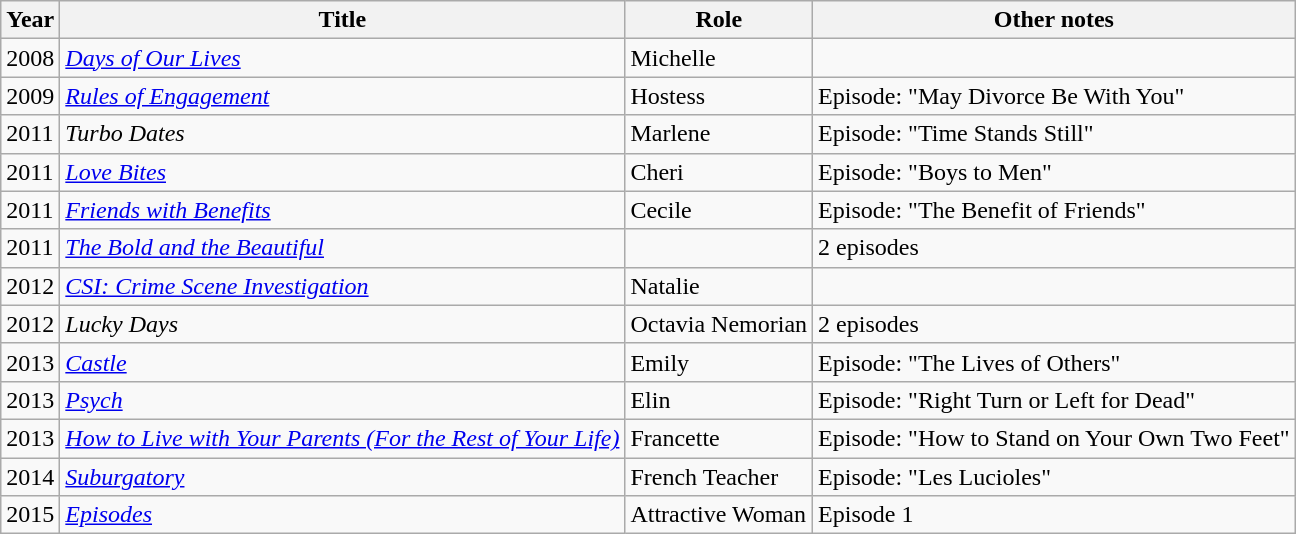<table class="wikitable">
<tr>
<th>Year</th>
<th>Title</th>
<th>Role</th>
<th>Other notes</th>
</tr>
<tr>
<td>2008</td>
<td><em><a href='#'>Days of Our Lives</a></em></td>
<td>Michelle</td>
<td></td>
</tr>
<tr>
<td>2009</td>
<td><a href='#'><em>Rules of Engagement</em></a></td>
<td>Hostess</td>
<td>Episode: "May Divorce Be With You"</td>
</tr>
<tr>
<td>2011</td>
<td><em>Turbo Dates</em></td>
<td>Marlene</td>
<td>Episode: "Time Stands Still"</td>
</tr>
<tr>
<td>2011</td>
<td><a href='#'><em>Love Bites</em></a></td>
<td>Cheri</td>
<td>Episode: "Boys to Men"</td>
</tr>
<tr>
<td>2011</td>
<td><a href='#'><em>Friends with Benefits</em></a></td>
<td>Cecile</td>
<td>Episode: "The Benefit of Friends"</td>
</tr>
<tr>
<td>2011</td>
<td><em><a href='#'>The Bold and the Beautiful</a></em></td>
<td></td>
<td>2 episodes</td>
</tr>
<tr>
<td>2012</td>
<td><em><a href='#'>CSI: Crime Scene Investigation</a></em></td>
<td>Natalie</td>
<td></td>
</tr>
<tr>
<td>2012</td>
<td><em>Lucky Days</em></td>
<td>Octavia Nemorian</td>
<td>2 episodes</td>
</tr>
<tr>
<td>2013</td>
<td><a href='#'><em>Castle</em></a></td>
<td>Emily</td>
<td>Episode: "The Lives of Others"</td>
</tr>
<tr>
<td>2013</td>
<td><em><a href='#'>Psych</a></em></td>
<td>Elin</td>
<td>Episode: "Right Turn or Left for Dead"</td>
</tr>
<tr>
<td>2013</td>
<td><em><a href='#'>How to Live with Your Parents (For the Rest of Your Life)</a></em></td>
<td>Francette</td>
<td>Episode: "How to Stand on Your Own Two Feet"</td>
</tr>
<tr>
<td>2014</td>
<td><em><a href='#'>Suburgatory</a></em></td>
<td>French Teacher</td>
<td>Episode: "Les Lucioles"</td>
</tr>
<tr>
<td>2015</td>
<td><a href='#'><em>Episodes</em></a></td>
<td>Attractive Woman</td>
<td>Episode 1</td>
</tr>
</table>
